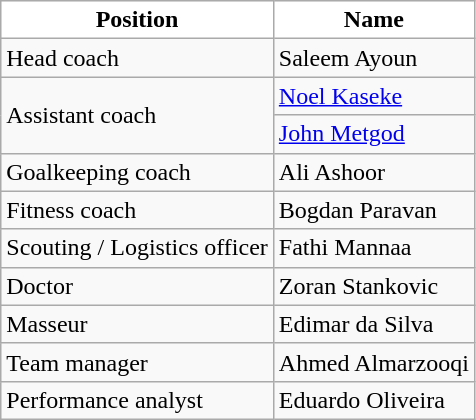<table class="wikitable">
<tr>
<th style="color:#000000;background:#FFFFFF">Position</th>
<th style="color:#000000;background:#FFFFFF">Name</th>
</tr>
<tr>
<td>Head coach</td>
<td> Saleem Ayoun</td>
</tr>
<tr>
<td rowspan="2">Assistant coach</td>
<td> <a href='#'>Noel Kaseke</a></td>
</tr>
<tr>
<td> <a href='#'>John Metgod</a></td>
</tr>
<tr>
<td>Goalkeeping coach</td>
<td> Ali Ashoor</td>
</tr>
<tr>
<td>Fitness coach</td>
<td> Bogdan Paravan</td>
</tr>
<tr>
<td>Scouting / Logistics officer</td>
<td> Fathi Mannaa</td>
</tr>
<tr>
<td>Doctor</td>
<td> Zoran Stankovic</td>
</tr>
<tr>
<td>Masseur</td>
<td> Edimar da Silva</td>
</tr>
<tr>
<td>Team manager</td>
<td> Ahmed Almarzooqi</td>
</tr>
<tr>
<td>Performance analyst</td>
<td> Eduardo Oliveira</td>
</tr>
</table>
